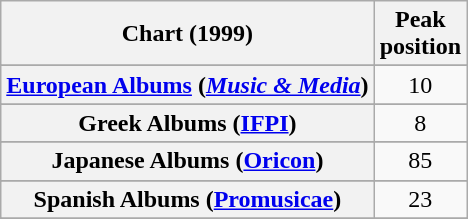<table class="wikitable sortable plainrowheaders" style="text-align:center">
<tr>
<th scope="col">Chart (1999)</th>
<th scope="col">Peak<br>position</th>
</tr>
<tr>
</tr>
<tr>
</tr>
<tr>
</tr>
<tr>
</tr>
<tr>
</tr>
<tr>
</tr>
<tr>
</tr>
<tr>
<th scope="row"><a href='#'>European Albums</a> (<em><a href='#'>Music & Media</a></em>)</th>
<td>10</td>
</tr>
<tr>
</tr>
<tr>
</tr>
<tr>
</tr>
<tr>
<th scope="row">Greek Albums (<a href='#'>IFPI</a>)</th>
<td>8</td>
</tr>
<tr>
</tr>
<tr>
</tr>
<tr>
</tr>
<tr>
<th scope="row">Japanese Albums (<a href='#'>Oricon</a>)</th>
<td>85</td>
</tr>
<tr>
</tr>
<tr>
</tr>
<tr>
</tr>
<tr>
<th scope="row">Spanish Albums (<a href='#'>Promusicae</a>)</th>
<td>23</td>
</tr>
<tr>
</tr>
<tr>
</tr>
<tr>
</tr>
<tr>
</tr>
</table>
